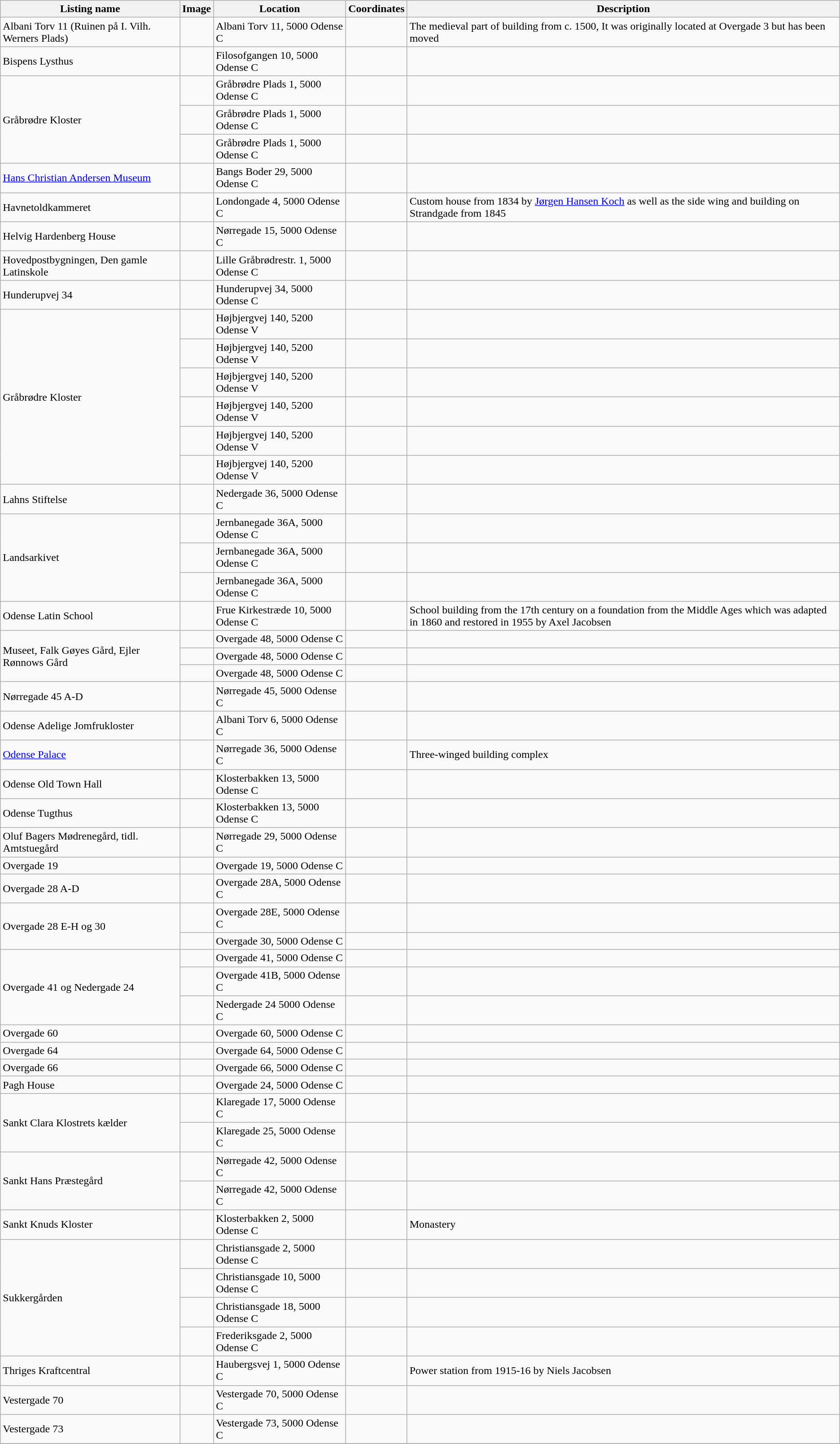<table class="wikitable sortable">
<tr>
<th>Listing name</th>
<th>Image</th>
<th>Location</th>
<th>Coordinates</th>
<th>Description</th>
</tr>
<tr>
<td>Albani Torv 11 (Ruinen på I. Vilh. Werners Plads)</td>
<td></td>
<td>Albani Torv 11, 5000 Odense C</td>
<td></td>
<td>The medieval part of building from c. 1500, It was originally located at Overgade 3 but has been moved</td>
</tr>
<tr>
<td>Bispens Lysthus</td>
<td></td>
<td>Filosofgangen 10, 5000 Odense C</td>
<td></td>
<td></td>
</tr>
<tr>
<td rowspan="3">Gråbrødre Kloster</td>
<td></td>
<td>Gråbrødre Plads 1, 5000 Odense C</td>
<td></td>
<td></td>
</tr>
<tr>
<td></td>
<td>Gråbrødre Plads 1, 5000 Odense C</td>
<td></td>
<td></td>
</tr>
<tr>
<td></td>
<td>Gråbrødre Plads 1, 5000 Odense C</td>
<td></td>
<td></td>
</tr>
<tr>
<td><a href='#'>Hans Christian Andersen Museum</a></td>
<td></td>
<td>Bangs Boder 29, 5000 Odense C</td>
<td></td>
<td></td>
</tr>
<tr>
<td>Havnetoldkammeret</td>
<td></td>
<td>Londongade 4, 5000 Odense C</td>
<td></td>
<td>Custom house from 1834 by <a href='#'>Jørgen Hansen Koch</a> as well as the side wing and building on Strandgade from 1845</td>
</tr>
<tr>
<td>Helvig Hardenberg House</td>
<td></td>
<td>Nørregade 15, 5000 Odense C</td>
<td></td>
<td></td>
</tr>
<tr>
<td>Hovedpostbygningen, Den gamle Latinskole</td>
<td></td>
<td>Lille Gråbrødrestr. 1, 5000 Odense C</td>
<td></td>
<td></td>
</tr>
<tr>
<td>Hunderupvej 34</td>
<td></td>
<td>Hunderupvej 34, 5000 Odense C</td>
<td></td>
<td></td>
</tr>
<tr>
<td rowspan="6">Gråbrødre Kloster</td>
<td></td>
<td>Højbjergvej 140, 5200 Odense V</td>
<td></td>
<td></td>
</tr>
<tr>
<td></td>
<td>Højbjergvej 140, 5200 Odense V</td>
<td></td>
<td></td>
</tr>
<tr>
<td></td>
<td>Højbjergvej 140, 5200 Odense V</td>
<td></td>
<td></td>
</tr>
<tr>
<td></td>
<td>Højbjergvej 140, 5200 Odense V</td>
<td></td>
<td></td>
</tr>
<tr>
<td></td>
<td>Højbjergvej 140, 5200 Odense V</td>
<td></td>
<td></td>
</tr>
<tr>
<td></td>
<td>Højbjergvej 140, 5200 Odense V</td>
<td></td>
<td></td>
</tr>
<tr>
<td>Lahns Stiftelse</td>
<td></td>
<td>Nedergade 36, 5000 Odense C</td>
<td></td>
<td></td>
</tr>
<tr>
<td rowspan="3">Landsarkivet</td>
<td></td>
<td>Jernbanegade 36A, 5000 Odense C</td>
<td></td>
<td></td>
</tr>
<tr>
<td></td>
<td>Jernbanegade 36A, 5000 Odense C</td>
<td></td>
<td></td>
</tr>
<tr>
<td></td>
<td>Jernbanegade 36A, 5000 Odense C</td>
<td></td>
<td></td>
</tr>
<tr>
<td>Odense Latin School</td>
<td></td>
<td>Frue Kirkestræde 10, 5000 Odense C</td>
<td></td>
<td>School building from the 17th century on a foundation from the Middle Ages which was adapted in 1860 and restored in 1955 by Axel Jacobsen</td>
</tr>
<tr>
<td rowspan="3">Museet, Falk Gøyes Gård, Ejler Rønnows Gård</td>
<td></td>
<td>Overgade 48, 5000 Odense C</td>
<td></td>
<td></td>
</tr>
<tr>
<td></td>
<td>Overgade 48, 5000 Odense C</td>
<td></td>
<td></td>
</tr>
<tr>
<td></td>
<td>Overgade 48, 5000 Odense C</td>
<td></td>
<td></td>
</tr>
<tr>
<td>Nørregade 45 A-D</td>
<td></td>
<td>Nørregade 45, 5000 Odense C</td>
<td></td>
<td></td>
</tr>
<tr>
<td>Odense Adelige Jomfrukloster</td>
<td></td>
<td>Albani Torv 6, 5000 Odense C</td>
<td></td>
<td></td>
</tr>
<tr>
<td><a href='#'>Odense Palace</a></td>
<td></td>
<td>Nørregade 36, 5000 Odense C</td>
<td></td>
<td>Three-winged building complex</td>
</tr>
<tr>
<td>Odense Old Town Hall</td>
<td></td>
<td>Klosterbakken 13, 5000 Odense C</td>
<td></td>
<td></td>
</tr>
<tr>
<td>Odense Tugthus</td>
<td></td>
<td>Klosterbakken 13, 5000 Odense C</td>
<td></td>
<td></td>
</tr>
<tr>
<td>Oluf Bagers Mødrenegård, tidl. Amtstuegård</td>
<td></td>
<td>Nørregade 29, 5000 Odense C</td>
<td></td>
<td></td>
</tr>
<tr>
<td>Overgade 19</td>
<td></td>
<td>Overgade 19, 5000 Odense C</td>
<td></td>
<td></td>
</tr>
<tr>
<td>Overgade 28 A-D</td>
<td></td>
<td>Overgade 28A, 5000 Odense C</td>
<td></td>
<td></td>
</tr>
<tr>
<td rowspan="2">Overgade 28 E-H og 30</td>
<td></td>
<td>Overgade 28E, 5000 Odense C</td>
<td></td>
<td></td>
</tr>
<tr>
<td></td>
<td>Overgade 30, 5000 Odense C</td>
<td></td>
<td></td>
</tr>
<tr>
<td rowspan="3">Overgade 41 og Nedergade 24</td>
<td></td>
<td>Overgade 41, 5000 Odense C</td>
<td></td>
<td></td>
</tr>
<tr>
<td></td>
<td>Overgade 41B, 5000 Odense C</td>
<td></td>
<td></td>
</tr>
<tr>
<td></td>
<td>Nedergade 24 5000 Odense C</td>
<td></td>
<td></td>
</tr>
<tr>
<td>Overgade 60</td>
<td></td>
<td>Overgade 60, 5000 Odense C</td>
<td></td>
<td></td>
</tr>
<tr>
<td>Overgade 64</td>
<td></td>
<td>Overgade 64, 5000 Odense C</td>
<td></td>
<td></td>
</tr>
<tr>
<td>Overgade 66</td>
<td></td>
<td>Overgade 66, 5000 Odense C</td>
<td></td>
<td></td>
</tr>
<tr>
<td>Pagh House</td>
<td></td>
<td>Overgade 24, 5000 Odense C</td>
<td></td>
<td></td>
</tr>
<tr>
<td rowspan="2">Sankt Clara Klostrets kælder</td>
<td></td>
<td>Klaregade 17, 5000 Odense C</td>
<td></td>
<td></td>
</tr>
<tr>
<td></td>
<td>Klaregade 25, 5000 Odense C</td>
<td></td>
<td></td>
</tr>
<tr>
<td rowspan="2">Sankt Hans Præstegård</td>
<td></td>
<td>Nørregade 42, 5000 Odense C</td>
<td></td>
<td></td>
</tr>
<tr>
<td></td>
<td>Nørregade 42, 5000 Odense C</td>
<td></td>
<td></td>
</tr>
<tr>
<td>Sankt Knuds Kloster</td>
<td></td>
<td>Klosterbakken 2, 5000 Odense C</td>
<td></td>
<td>Monastery</td>
</tr>
<tr>
<td rowspan="4">Sukkergården</td>
<td></td>
<td>Christiansgade 2, 5000 Odense C</td>
<td></td>
<td></td>
</tr>
<tr>
<td></td>
<td>Christiansgade 10, 5000 Odense C</td>
<td></td>
<td></td>
</tr>
<tr>
<td></td>
<td>Christiansgade 18, 5000 Odense C</td>
<td></td>
<td></td>
</tr>
<tr>
<td></td>
<td>Frederiksgade 2, 5000 Odense C</td>
<td></td>
<td></td>
</tr>
<tr>
<td>Thriges Kraftcentral</td>
<td></td>
<td>Haubergsvej 1, 5000 Odense C</td>
<td></td>
<td>Power station from 1915-16 by Niels Jacobsen</td>
</tr>
<tr>
<td>Vestergade 70</td>
<td></td>
<td>Vestergade 70, 5000 Odense C</td>
<td></td>
<td></td>
</tr>
<tr>
<td>Vestergade 73</td>
<td></td>
<td>Vestergade 73, 5000 Odense C</td>
<td></td>
<td></td>
</tr>
<tr>
</tr>
</table>
